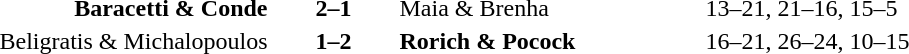<table>
<tr>
<th width=200></th>
<th width=80></th>
<th width=200></th>
<th width=220></th>
</tr>
<tr>
<td align=right><strong>Baracetti & Conde</strong></td>
<td align=center><strong>2–1</strong></td>
<td align=left>Maia & Brenha</td>
<td>13–21, 21–16, 15–5</td>
</tr>
<tr>
<td align=right>Beligratis & Michalopoulos</td>
<td align=center><strong>1–2</strong></td>
<td align=left><strong>Rorich & Pocock</strong></td>
<td>16–21, 26–24, 10–15</td>
</tr>
</table>
